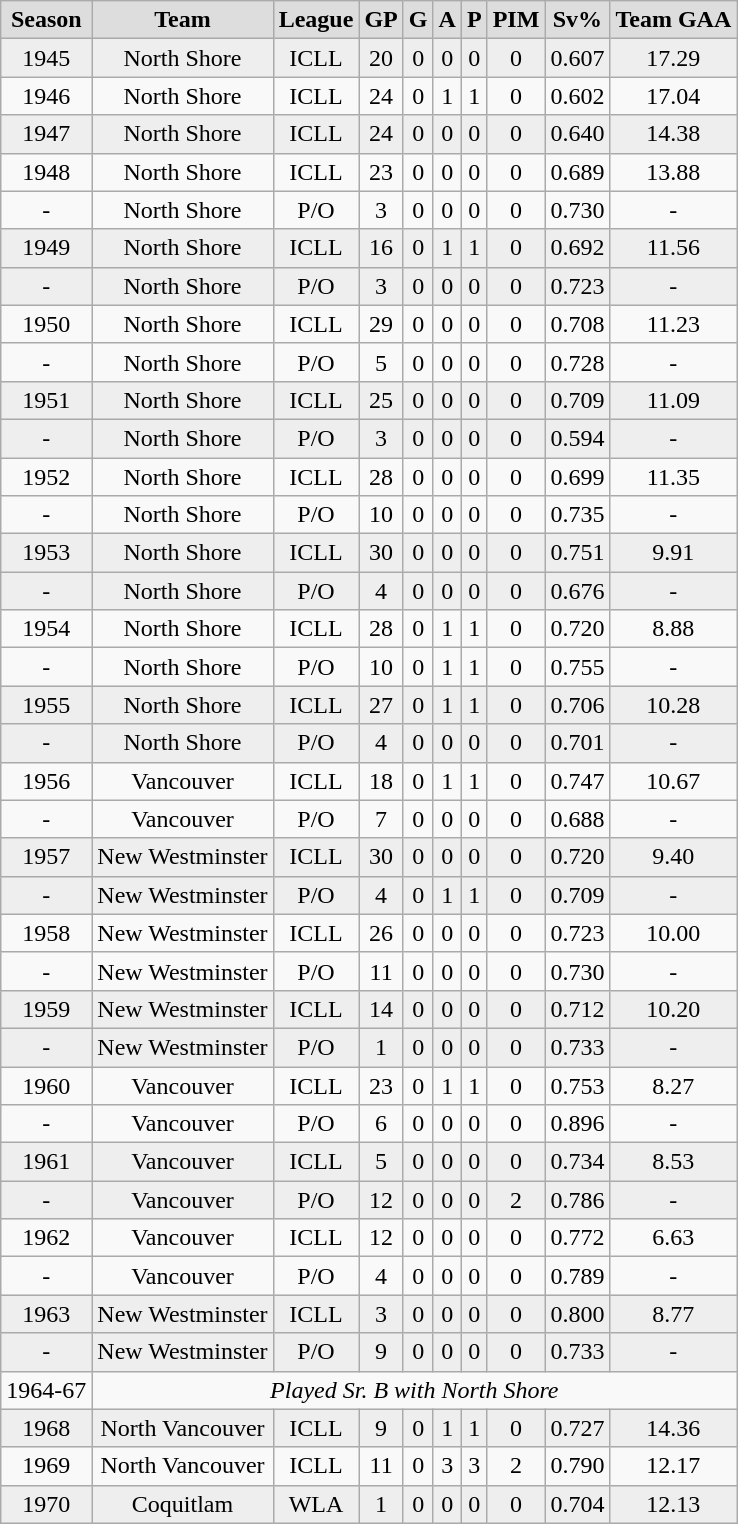<table class="wikitable">
<tr align="center"  bgcolor="#dddddd">
<td><strong>Season</strong></td>
<td><strong>Team</strong></td>
<td><strong>League</strong></td>
<td><strong>GP</strong></td>
<td><strong>G</strong></td>
<td><strong>A</strong></td>
<td><strong>P</strong></td>
<td><strong>PIM</strong></td>
<td><strong>Sv%</strong></td>
<td><strong>Team GAA</strong></td>
</tr>
<tr align="center" bgcolor="#eeeeee">
<td>1945</td>
<td>North Shore</td>
<td>ICLL</td>
<td>20</td>
<td>0</td>
<td>0</td>
<td>0</td>
<td>0</td>
<td>0.607</td>
<td>17.29</td>
</tr>
<tr align="center">
<td>1946</td>
<td>North Shore</td>
<td>ICLL</td>
<td>24</td>
<td>0</td>
<td>1</td>
<td>1</td>
<td>0</td>
<td>0.602</td>
<td>17.04</td>
</tr>
<tr align="center" bgcolor="#eeeeee">
<td>1947</td>
<td>North Shore</td>
<td>ICLL</td>
<td>24</td>
<td>0</td>
<td>0</td>
<td>0</td>
<td>0</td>
<td>0.640</td>
<td>14.38</td>
</tr>
<tr align="center">
<td>1948</td>
<td>North Shore</td>
<td>ICLL</td>
<td>23</td>
<td>0</td>
<td>0</td>
<td>0</td>
<td>0</td>
<td>0.689</td>
<td>13.88</td>
</tr>
<tr align="center">
<td>-</td>
<td>North Shore</td>
<td>P/O</td>
<td>3</td>
<td>0</td>
<td>0</td>
<td>0</td>
<td>0</td>
<td>0.730</td>
<td>-</td>
</tr>
<tr align="center" bgcolor="#eeeeee">
<td>1949</td>
<td>North Shore</td>
<td>ICLL</td>
<td>16</td>
<td>0</td>
<td>1</td>
<td>1</td>
<td>0</td>
<td>0.692</td>
<td>11.56</td>
</tr>
<tr align="center" bgcolor="#eeeeee">
<td>-</td>
<td>North Shore</td>
<td>P/O</td>
<td>3</td>
<td>0</td>
<td>0</td>
<td>0</td>
<td>0</td>
<td>0.723</td>
<td>-</td>
</tr>
<tr align="center">
<td>1950</td>
<td>North Shore</td>
<td>ICLL</td>
<td>29</td>
<td>0</td>
<td>0</td>
<td>0</td>
<td>0</td>
<td>0.708</td>
<td>11.23</td>
</tr>
<tr align="center">
<td>-</td>
<td>North Shore</td>
<td>P/O</td>
<td>5</td>
<td>0</td>
<td>0</td>
<td>0</td>
<td>0</td>
<td>0.728</td>
<td>-</td>
</tr>
<tr align="center" bgcolor="#eeeeee">
<td>1951</td>
<td>North Shore</td>
<td>ICLL</td>
<td>25</td>
<td>0</td>
<td>0</td>
<td>0</td>
<td>0</td>
<td>0.709</td>
<td>11.09</td>
</tr>
<tr align="center" bgcolor="#eeeeee">
<td>-</td>
<td>North Shore</td>
<td>P/O</td>
<td>3</td>
<td>0</td>
<td>0</td>
<td>0</td>
<td>0</td>
<td>0.594</td>
<td>-</td>
</tr>
<tr align="center">
<td>1952</td>
<td>North Shore</td>
<td>ICLL</td>
<td>28</td>
<td>0</td>
<td>0</td>
<td>0</td>
<td>0</td>
<td>0.699</td>
<td>11.35</td>
</tr>
<tr align="center">
<td>-</td>
<td>North Shore</td>
<td>P/O</td>
<td>10</td>
<td>0</td>
<td>0</td>
<td>0</td>
<td>0</td>
<td>0.735</td>
<td>-</td>
</tr>
<tr align="center" bgcolor="#eeeeee">
<td>1953</td>
<td>North Shore</td>
<td>ICLL</td>
<td>30</td>
<td>0</td>
<td>0</td>
<td>0</td>
<td>0</td>
<td>0.751</td>
<td>9.91</td>
</tr>
<tr align="center" bgcolor="#eeeeee">
<td>-</td>
<td>North Shore</td>
<td>P/O</td>
<td>4</td>
<td>0</td>
<td>0</td>
<td>0</td>
<td>0</td>
<td>0.676</td>
<td>-</td>
</tr>
<tr align="center">
<td>1954</td>
<td>North Shore</td>
<td>ICLL</td>
<td>28</td>
<td>0</td>
<td>1</td>
<td>1</td>
<td>0</td>
<td>0.720</td>
<td>8.88</td>
</tr>
<tr align="center">
<td>-</td>
<td>North Shore</td>
<td>P/O</td>
<td>10</td>
<td>0</td>
<td>1</td>
<td>1</td>
<td>0</td>
<td>0.755</td>
<td>-</td>
</tr>
<tr align="center" bgcolor="#eeeeee">
<td>1955</td>
<td>North Shore</td>
<td>ICLL</td>
<td>27</td>
<td>0</td>
<td>1</td>
<td>1</td>
<td>0</td>
<td>0.706</td>
<td>10.28</td>
</tr>
<tr align="center" bgcolor="#eeeeee">
<td>-</td>
<td>North Shore</td>
<td>P/O</td>
<td>4</td>
<td>0</td>
<td>0</td>
<td>0</td>
<td>0</td>
<td>0.701</td>
<td>-</td>
</tr>
<tr align="center">
<td>1956</td>
<td>Vancouver</td>
<td>ICLL</td>
<td>18</td>
<td>0</td>
<td>1</td>
<td>1</td>
<td>0</td>
<td>0.747</td>
<td>10.67</td>
</tr>
<tr align="center">
<td>-</td>
<td>Vancouver</td>
<td>P/O</td>
<td>7</td>
<td>0</td>
<td>0</td>
<td>0</td>
<td>0</td>
<td>0.688</td>
<td>-</td>
</tr>
<tr align="center" bgcolor="#eeeeee">
<td>1957</td>
<td>New Westminster</td>
<td>ICLL</td>
<td>30</td>
<td>0</td>
<td>0</td>
<td>0</td>
<td>0</td>
<td>0.720</td>
<td>9.40</td>
</tr>
<tr align="center" bgcolor="#eeeeee">
<td>-</td>
<td>New Westminster</td>
<td>P/O</td>
<td>4</td>
<td>0</td>
<td>1</td>
<td>1</td>
<td>0</td>
<td>0.709</td>
<td>-</td>
</tr>
<tr align="center">
<td>1958</td>
<td>New Westminster</td>
<td>ICLL</td>
<td>26</td>
<td>0</td>
<td>0</td>
<td>0</td>
<td>0</td>
<td>0.723</td>
<td>10.00</td>
</tr>
<tr align="center">
<td>-</td>
<td>New Westminster</td>
<td>P/O</td>
<td>11</td>
<td>0</td>
<td>0</td>
<td>0</td>
<td>0</td>
<td>0.730</td>
<td>-</td>
</tr>
<tr align="center" bgcolor="#eeeeee">
<td>1959</td>
<td>New Westminster</td>
<td>ICLL</td>
<td>14</td>
<td>0</td>
<td>0</td>
<td>0</td>
<td>0</td>
<td>0.712</td>
<td>10.20</td>
</tr>
<tr align="center" bgcolor="#eeeeee">
<td>-</td>
<td>New Westminster</td>
<td>P/O</td>
<td>1</td>
<td>0</td>
<td>0</td>
<td>0</td>
<td>0</td>
<td>0.733</td>
<td>-</td>
</tr>
<tr align="center">
<td>1960</td>
<td>Vancouver</td>
<td>ICLL</td>
<td>23</td>
<td>0</td>
<td>1</td>
<td>1</td>
<td>0</td>
<td>0.753</td>
<td>8.27</td>
</tr>
<tr align="center">
<td>-</td>
<td>Vancouver</td>
<td>P/O</td>
<td>6</td>
<td>0</td>
<td>0</td>
<td>0</td>
<td>0</td>
<td>0.896</td>
<td>-</td>
</tr>
<tr align="center" bgcolor="#eeeeee">
<td>1961</td>
<td>Vancouver</td>
<td>ICLL</td>
<td>5</td>
<td>0</td>
<td>0</td>
<td>0</td>
<td>0</td>
<td>0.734</td>
<td>8.53</td>
</tr>
<tr align="center" bgcolor="#eeeeee">
<td>-</td>
<td>Vancouver</td>
<td>P/O</td>
<td>12</td>
<td>0</td>
<td>0</td>
<td>0</td>
<td>2</td>
<td>0.786</td>
<td>-</td>
</tr>
<tr align="center">
<td>1962</td>
<td>Vancouver</td>
<td>ICLL</td>
<td>12</td>
<td>0</td>
<td>0</td>
<td>0</td>
<td>0</td>
<td>0.772</td>
<td>6.63</td>
</tr>
<tr align="center">
<td>-</td>
<td>Vancouver</td>
<td>P/O</td>
<td>4</td>
<td>0</td>
<td>0</td>
<td>0</td>
<td>0</td>
<td>0.789</td>
<td>-</td>
</tr>
<tr align="center" bgcolor="#eeeeee">
<td>1963</td>
<td>New Westminster</td>
<td>ICLL</td>
<td>3</td>
<td>0</td>
<td>0</td>
<td>0</td>
<td>0</td>
<td>0.800</td>
<td>8.77</td>
</tr>
<tr align="center" bgcolor="#eeeeee">
<td>-</td>
<td>New Westminster</td>
<td>P/O</td>
<td>9</td>
<td>0</td>
<td>0</td>
<td>0</td>
<td>0</td>
<td>0.733</td>
<td>-</td>
</tr>
<tr align="center">
<td>1964-67</td>
<td colspan="11"><em>Played Sr. B with North Shore</em></td>
</tr>
<tr align="center" bgcolor="#eeeeee">
<td>1968</td>
<td>North Vancouver</td>
<td>ICLL</td>
<td>9</td>
<td>0</td>
<td>1</td>
<td>1</td>
<td>0</td>
<td>0.727</td>
<td>14.36</td>
</tr>
<tr align="center">
<td>1969</td>
<td>North Vancouver</td>
<td>ICLL</td>
<td>11</td>
<td>0</td>
<td>3</td>
<td>3</td>
<td>2</td>
<td>0.790</td>
<td>12.17</td>
</tr>
<tr align="center" bgcolor="#eeeeee">
<td>1970</td>
<td>Coquitlam</td>
<td>WLA</td>
<td>1</td>
<td>0</td>
<td>0</td>
<td>0</td>
<td>0</td>
<td>0.704</td>
<td>12.13</td>
</tr>
</table>
